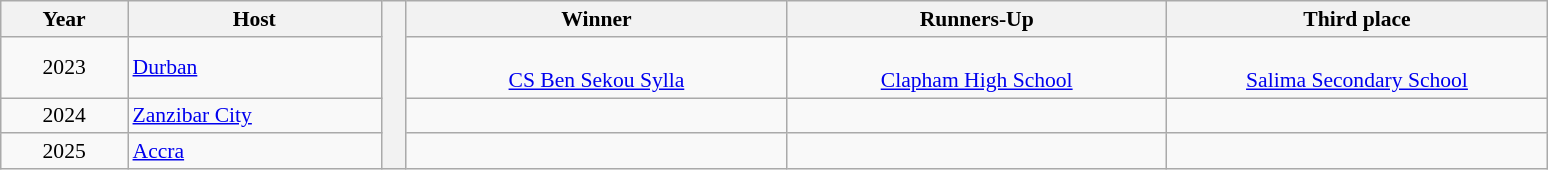<table class=wikitable style="text-align:center; font-size:90%; width:%">
<tr>
<th width=5%>Year</th>
<th width=10%>Host</th>
<th width="1%" bgcolor=ffffff rowspan=4></th>
<th width=15%>Winner</th>
<th width=15%>Runners-Up</th>
<th width=15%>Third place</th>
</tr>
<tr>
<td>2023</td>
<td align=left> <a href='#'>Durban</a></td>
<td><br><a href='#'>CS Ben Sekou Sylla</a></td>
<td><br><a href='#'>Clapham High School</a></td>
<td><br><a href='#'>Salima Secondary School</a></td>
</tr>
<tr>
<td>2024</td>
<td align=left> <a href='#'>Zanzibar City</a></td>
<td></td>
<td></td>
<td></td>
</tr>
<tr>
<td>2025</td>
<td align=left> <a href='#'>Accra</a></td>
<td></td>
<td></td>
<td></td>
</tr>
</table>
